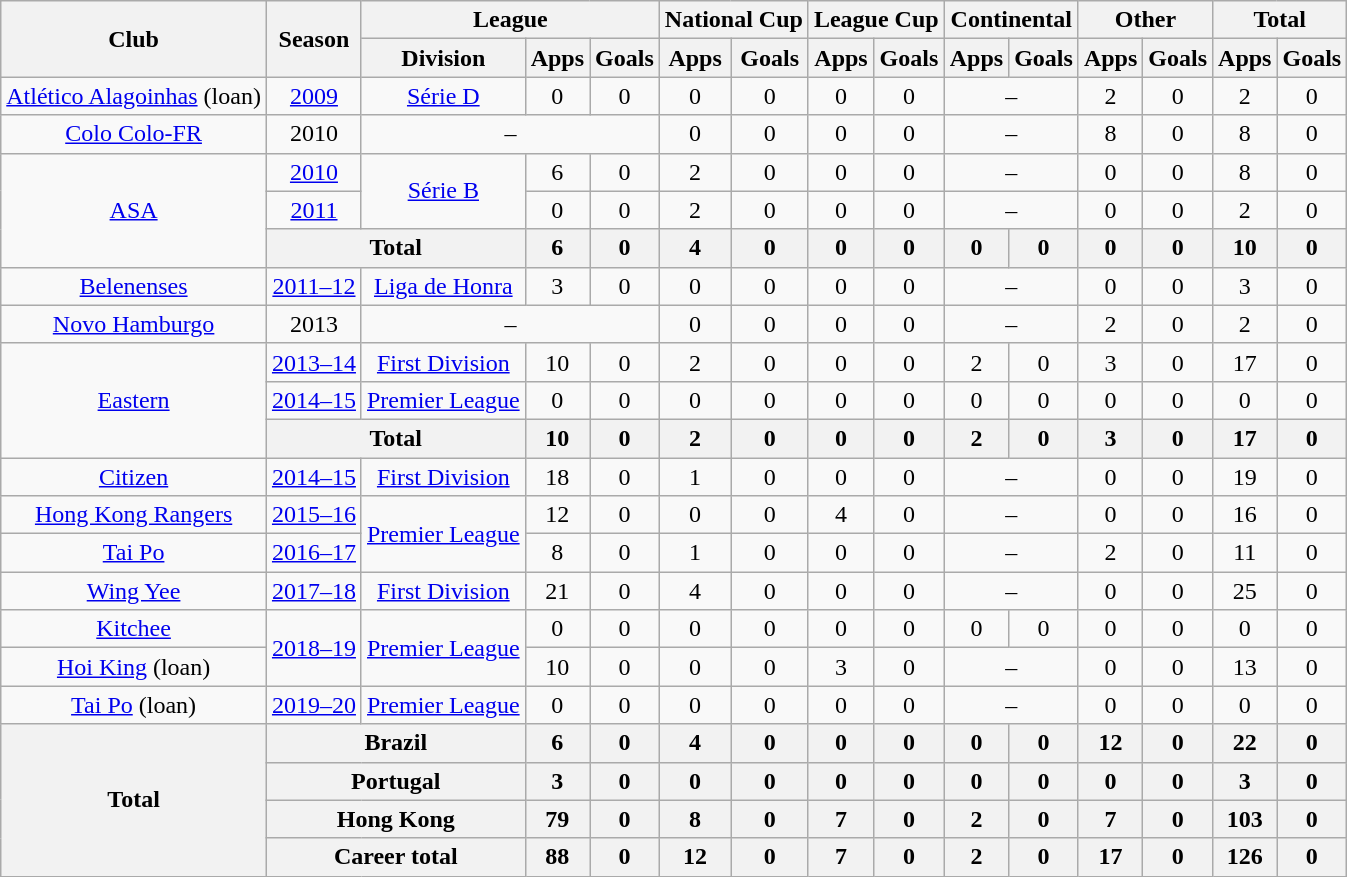<table class="wikitable" style="text-align: center">
<tr>
<th rowspan="2">Club</th>
<th rowspan="2">Season</th>
<th colspan="3">League</th>
<th colspan="2">National Cup</th>
<th colspan="2">League Cup</th>
<th colspan="2">Continental</th>
<th colspan="2">Other</th>
<th colspan="2">Total</th>
</tr>
<tr>
<th>Division</th>
<th>Apps</th>
<th>Goals</th>
<th>Apps</th>
<th>Goals</th>
<th>Apps</th>
<th>Goals</th>
<th>Apps</th>
<th>Goals</th>
<th>Apps</th>
<th>Goals</th>
<th>Apps</th>
<th>Goals</th>
</tr>
<tr>
<td><a href='#'>Atlético Alagoinhas</a> (loan)</td>
<td><a href='#'>2009</a></td>
<td><a href='#'>Série D</a></td>
<td>0</td>
<td>0</td>
<td>0</td>
<td>0</td>
<td>0</td>
<td>0</td>
<td colspan="2">–</td>
<td>2</td>
<td>0</td>
<td>2</td>
<td>0</td>
</tr>
<tr>
<td><a href='#'>Colo Colo-FR</a></td>
<td>2010</td>
<td colspan="3">–</td>
<td>0</td>
<td>0</td>
<td>0</td>
<td>0</td>
<td colspan="2">–</td>
<td>8</td>
<td>0</td>
<td>8</td>
<td>0</td>
</tr>
<tr>
<td rowspan="3"><a href='#'>ASA</a></td>
<td><a href='#'>2010</a></td>
<td rowspan="2"><a href='#'>Série B</a></td>
<td>6</td>
<td>0</td>
<td>2</td>
<td>0</td>
<td>0</td>
<td>0</td>
<td colspan="2">–</td>
<td>0</td>
<td>0</td>
<td>8</td>
<td>0</td>
</tr>
<tr>
<td><a href='#'>2011</a></td>
<td>0</td>
<td>0</td>
<td>2</td>
<td>0</td>
<td>0</td>
<td>0</td>
<td colspan="2">–</td>
<td>0</td>
<td>0</td>
<td>2</td>
<td>0</td>
</tr>
<tr>
<th colspan="2"><strong>Total</strong></th>
<th>6</th>
<th>0</th>
<th>4</th>
<th>0</th>
<th>0</th>
<th>0</th>
<th>0</th>
<th>0</th>
<th>0</th>
<th>0</th>
<th>10</th>
<th>0</th>
</tr>
<tr>
<td><a href='#'>Belenenses</a></td>
<td><a href='#'>2011–12</a></td>
<td><a href='#'>Liga de Honra</a></td>
<td>3</td>
<td>0</td>
<td>0</td>
<td>0</td>
<td>0</td>
<td>0</td>
<td colspan="2">–</td>
<td>0</td>
<td>0</td>
<td>3</td>
<td>0</td>
</tr>
<tr>
<td><a href='#'>Novo Hamburgo</a></td>
<td>2013</td>
<td colspan="3">–</td>
<td>0</td>
<td>0</td>
<td>0</td>
<td>0</td>
<td colspan="2">–</td>
<td>2</td>
<td>0</td>
<td>2</td>
<td>0</td>
</tr>
<tr>
<td rowspan="3"><a href='#'>Eastern</a></td>
<td><a href='#'>2013–14</a></td>
<td><a href='#'>First Division</a></td>
<td>10</td>
<td>0</td>
<td>2</td>
<td>0</td>
<td>0</td>
<td>0</td>
<td>2</td>
<td>0</td>
<td>3</td>
<td>0</td>
<td>17</td>
<td>0</td>
</tr>
<tr>
<td><a href='#'>2014–15</a></td>
<td><a href='#'>Premier League</a></td>
<td>0</td>
<td>0</td>
<td>0</td>
<td>0</td>
<td>0</td>
<td>0</td>
<td>0</td>
<td>0</td>
<td>0</td>
<td>0</td>
<td>0</td>
<td>0</td>
</tr>
<tr>
<th colspan="2"><strong>Total</strong></th>
<th>10</th>
<th>0</th>
<th>2</th>
<th>0</th>
<th>0</th>
<th>0</th>
<th>2</th>
<th>0</th>
<th>3</th>
<th>0</th>
<th>17</th>
<th>0</th>
</tr>
<tr>
<td><a href='#'>Citizen</a></td>
<td><a href='#'>2014–15</a></td>
<td><a href='#'>First Division</a></td>
<td>18</td>
<td>0</td>
<td>1</td>
<td>0</td>
<td>0</td>
<td>0</td>
<td colspan="2">–</td>
<td>0</td>
<td>0</td>
<td>19</td>
<td>0</td>
</tr>
<tr>
<td><a href='#'>Hong Kong Rangers</a></td>
<td><a href='#'>2015–16</a></td>
<td rowspan="2"><a href='#'>Premier League</a></td>
<td>12</td>
<td>0</td>
<td>0</td>
<td>0</td>
<td>4</td>
<td>0</td>
<td colspan="2">–</td>
<td>0</td>
<td>0</td>
<td>16</td>
<td>0</td>
</tr>
<tr>
<td><a href='#'>Tai Po</a></td>
<td><a href='#'>2016–17</a></td>
<td>8</td>
<td>0</td>
<td>1</td>
<td>0</td>
<td>0</td>
<td>0</td>
<td colspan="2">–</td>
<td>2</td>
<td>0</td>
<td>11</td>
<td>0</td>
</tr>
<tr>
<td><a href='#'>Wing Yee</a></td>
<td><a href='#'>2017–18</a></td>
<td><a href='#'>First Division</a></td>
<td>21</td>
<td>0</td>
<td>4</td>
<td>0</td>
<td>0</td>
<td>0</td>
<td colspan="2">–</td>
<td>0</td>
<td>0</td>
<td>25</td>
<td>0</td>
</tr>
<tr>
<td><a href='#'>Kitchee</a></td>
<td rowspan="2"><a href='#'>2018–19</a></td>
<td rowspan="2"><a href='#'>Premier League</a></td>
<td>0</td>
<td>0</td>
<td>0</td>
<td>0</td>
<td>0</td>
<td>0</td>
<td>0</td>
<td>0</td>
<td>0</td>
<td>0</td>
<td>0</td>
<td>0</td>
</tr>
<tr>
<td><a href='#'>Hoi King</a> (loan)</td>
<td>10</td>
<td>0</td>
<td>0</td>
<td>0</td>
<td>3</td>
<td>0</td>
<td colspan="2">–</td>
<td>0</td>
<td>0</td>
<td>13</td>
<td>0</td>
</tr>
<tr>
<td><a href='#'>Tai Po</a> (loan)</td>
<td rowspan="1"><a href='#'>2019–20</a></td>
<td rowspan="1"><a href='#'>Premier League</a></td>
<td>0</td>
<td>0</td>
<td>0</td>
<td>0</td>
<td>0</td>
<td>0</td>
<td colspan="2">–</td>
<td>0</td>
<td>0</td>
<td>0</td>
<td>0</td>
</tr>
<tr>
<th rowspan=4>Total</th>
<th colspan=2>Brazil</th>
<th>6</th>
<th>0</th>
<th>4</th>
<th>0</th>
<th>0</th>
<th>0</th>
<th>0</th>
<th>0</th>
<th>12</th>
<th>0</th>
<th>22</th>
<th>0</th>
</tr>
<tr>
<th colspan=2>Portugal</th>
<th>3</th>
<th>0</th>
<th>0</th>
<th>0</th>
<th>0</th>
<th>0</th>
<th>0</th>
<th>0</th>
<th>0</th>
<th>0</th>
<th>3</th>
<th>0</th>
</tr>
<tr>
<th colspan=2>Hong Kong</th>
<th>79</th>
<th>0</th>
<th>8</th>
<th>0</th>
<th>7</th>
<th>0</th>
<th>2</th>
<th>0</th>
<th>7</th>
<th>0</th>
<th>103</th>
<th>0</th>
</tr>
<tr>
<th colspan=2>Career total</th>
<th>88</th>
<th>0</th>
<th>12</th>
<th>0</th>
<th>7</th>
<th>0</th>
<th>2</th>
<th>0</th>
<th>17</th>
<th>0</th>
<th>126</th>
<th>0</th>
</tr>
</table>
